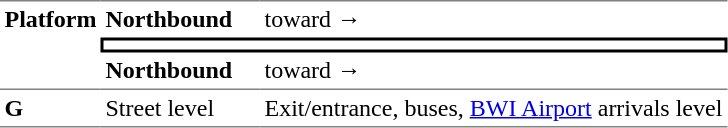<table table border=0 cellspacing=0 cellpadding=3>
<tr>
<td style="border-top:solid 1px gray;border-bottom:solid 1px gray" rowspan=4 valign=top width=50><strong>Platform</strong></td>
</tr>
<tr>
<td style="border-top:solid 1px gray"><strong>Northbound</strong></td>
<td style="border-top:solid 1px gray">  toward   →</td>
</tr>
<tr>
<td style="border-bottom:solid 2px black;border-right:solid 2px black;border-left:solid 2px black;border-top:solid 2px black;text-align:center" colspan=2></td>
</tr>
<tr>
<td style="border-bottom:solid 1px gray"><strong>Northbound</strong></td>
<td style="border-bottom:solid 1px gray">  toward   →</td>
</tr>
<tr>
<td style="border-bottom:solid 1px gray"><strong>G</strong></td>
<td style="border-bottom:solid 1px gray" width=100>Street level</td>
<td style="border-bottom:solid 1px gray">Exit/entrance, buses, <a href='#'>BWI Airport</a> arrivals level</td>
</tr>
</table>
